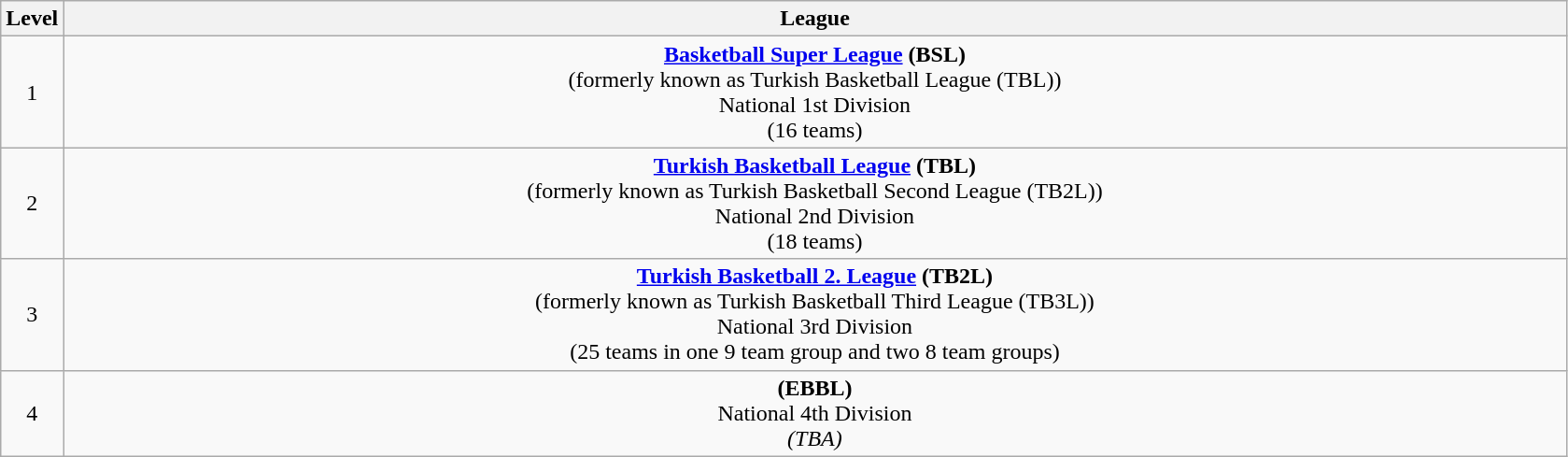<table class="wikitable" style="text-align: center;">
<tr south>
<th colspan="1" width="4%">Level</th>
<th colspan="5" width="96%">League</th>
</tr>
<tr>
<td colspan="1" width="4%">1</td>
<td colspan="5" width="96%"><strong><a href='#'>Basketball Super League</a> (BSL)</strong> <br> (formerly known as Turkish Basketball League (TBL)) <br> National 1st Division <br> (16 teams)</td>
</tr>
<tr>
<td colspan="1" width="4%">2</td>
<td colspan="5" width="96%"><strong><a href='#'>Turkish Basketball League</a> (TBL)</strong> <br> (formerly known as Turkish Basketball Second League (TB2L)) <br> National 2nd Division <br> (18 teams)</td>
</tr>
<tr>
<td colspan="1" width="4%">3</td>
<td colspan="5" width="96%"><strong><a href='#'>Turkish Basketball 2. League</a> (TB2L)</strong> <br> (formerly known as Turkish Basketball Third League (TB3L))  <br> National 3rd Division <br> (25 teams in one 9 team group and two 8 team groups)</td>
</tr>
<tr>
<td colspan="1" width="4%">4</td>
<td colspan="1" width="96%"><strong> (EBBL)</strong> <br> National 4th Division <br> <em>(TBA)</em></td>
</tr>
</table>
